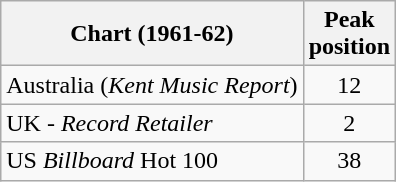<table class="wikitable sortable">
<tr>
<th>Chart (1961-62)</th>
<th>Peak<br>position</th>
</tr>
<tr>
<td>Australia (<em>Kent Music Report</em>)</td>
<td align="center">12</td>
</tr>
<tr>
<td>UK - <em>Record Retailer</em></td>
<td style="text-align:center;">2</td>
</tr>
<tr>
<td>US <em>Billboard</em> Hot 100</td>
<td style="text-align:center;">38</td>
</tr>
</table>
